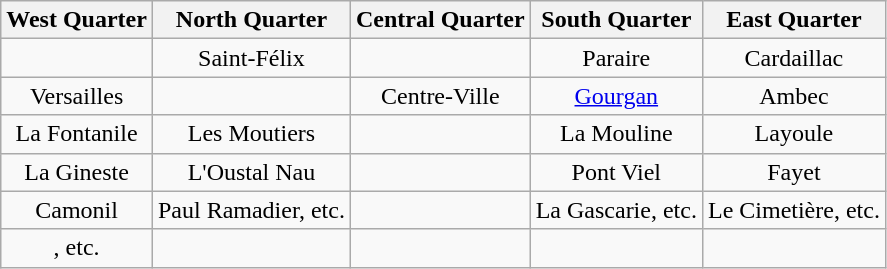<table class="wikitable" style="text-align:center;">
<tr>
<th>West Quarter</th>
<th>North Quarter</th>
<th>Central Quarter</th>
<th>South Quarter</th>
<th>East Quarter</th>
</tr>
<tr>
<td></td>
<td>Saint-Félix</td>
<td></td>
<td>Paraire</td>
<td>Cardaillac</td>
</tr>
<tr>
<td>Versailles</td>
<td></td>
<td>Centre-Ville</td>
<td><a href='#'>Gourgan</a></td>
<td>Ambec</td>
</tr>
<tr>
<td>La Fontanile</td>
<td>Les Moutiers</td>
<td></td>
<td>La Mouline</td>
<td>Layoule</td>
</tr>
<tr>
<td>La Gineste</td>
<td>L'Oustal Nau</td>
<td></td>
<td>Pont Viel</td>
<td>Fayet</td>
</tr>
<tr>
<td>Camonil</td>
<td>Paul Ramadier, etc.</td>
<td></td>
<td>La Gascarie, etc.</td>
<td>Le Cimetière, etc.</td>
</tr>
<tr>
<td>, etc.</td>
<td></td>
<td></td>
<td></td>
<td></td>
</tr>
</table>
